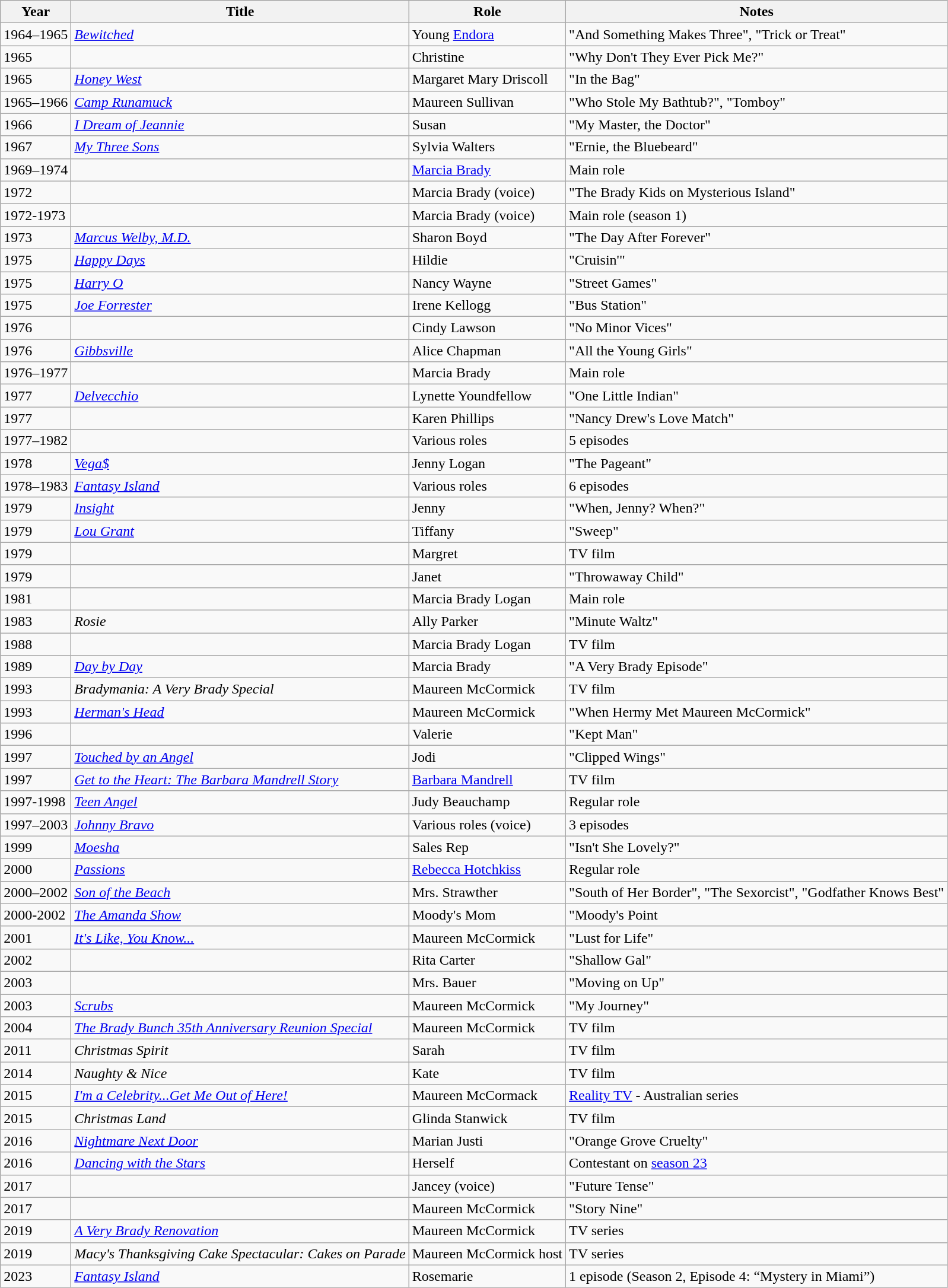<table class="wikitable sortable">
<tr>
<th>Year</th>
<th>Title</th>
<th>Role</th>
<th class="unsortable">Notes</th>
</tr>
<tr>
<td>1964–1965</td>
<td><em><a href='#'>Bewitched</a></em></td>
<td>Young <a href='#'>Endora</a></td>
<td>"And Something Makes Three", "Trick or Treat"</td>
</tr>
<tr>
<td>1965</td>
<td><em></em></td>
<td>Christine</td>
<td>"Why Don't They Ever Pick Me?"</td>
</tr>
<tr>
<td>1965</td>
<td><em><a href='#'>Honey West</a></em></td>
<td>Margaret Mary Driscoll</td>
<td>"In the Bag"</td>
</tr>
<tr>
<td>1965–1966</td>
<td><em><a href='#'>Camp Runamuck</a></em></td>
<td>Maureen Sullivan</td>
<td>"Who Stole My Bathtub?", "Tomboy"</td>
</tr>
<tr>
<td>1966</td>
<td><em><a href='#'>I Dream of Jeannie</a></em></td>
<td>Susan</td>
<td>"My Master, the Doctor"</td>
</tr>
<tr>
<td>1967</td>
<td><em><a href='#'>My Three Sons</a></em></td>
<td>Sylvia Walters</td>
<td>"Ernie, the Bluebeard"</td>
</tr>
<tr>
<td>1969–1974</td>
<td><em></em></td>
<td><a href='#'>Marcia Brady</a></td>
<td>Main role</td>
</tr>
<tr>
<td>1972</td>
<td><em></em></td>
<td>Marcia Brady (voice)</td>
<td>"The Brady Kids on Mysterious Island"</td>
</tr>
<tr>
<td>1972-1973</td>
<td><em></em></td>
<td>Marcia Brady (voice)</td>
<td>Main role (season 1)</td>
</tr>
<tr>
<td>1973</td>
<td><em><a href='#'>Marcus Welby, M.D.</a></em></td>
<td>Sharon Boyd</td>
<td>"The Day After Forever"</td>
</tr>
<tr>
<td>1975</td>
<td><em><a href='#'>Happy Days</a></em></td>
<td>Hildie</td>
<td>"Cruisin'"</td>
</tr>
<tr>
<td>1975</td>
<td><em><a href='#'>Harry O</a></em></td>
<td>Nancy Wayne</td>
<td>"Street Games"</td>
</tr>
<tr>
<td>1975</td>
<td><em><a href='#'>Joe Forrester</a></em></td>
<td>Irene Kellogg</td>
<td>"Bus Station"</td>
</tr>
<tr>
<td>1976</td>
<td><em></em></td>
<td>Cindy Lawson</td>
<td>"No Minor Vices"</td>
</tr>
<tr>
<td>1976</td>
<td><em><a href='#'>Gibbsville</a></em></td>
<td>Alice Chapman</td>
<td>"All the Young Girls"</td>
</tr>
<tr>
<td>1976–1977</td>
<td><em></em></td>
<td>Marcia Brady</td>
<td>Main role</td>
</tr>
<tr>
<td>1977</td>
<td><em><a href='#'>Delvecchio</a></em></td>
<td>Lynette Youndfellow</td>
<td>"One Little Indian"</td>
</tr>
<tr>
<td>1977</td>
<td><em></em></td>
<td>Karen Phillips</td>
<td>"Nancy Drew's Love Match"</td>
</tr>
<tr>
<td>1977–1982</td>
<td><em></em></td>
<td>Various roles</td>
<td>5 episodes</td>
</tr>
<tr>
<td>1978</td>
<td><em><a href='#'>Vega$</a></em></td>
<td>Jenny Logan</td>
<td>"The Pageant"</td>
</tr>
<tr>
<td>1978–1983</td>
<td><em><a href='#'>Fantasy Island</a></em></td>
<td>Various roles</td>
<td>6 episodes</td>
</tr>
<tr>
<td>1979</td>
<td><em><a href='#'>Insight</a></em></td>
<td>Jenny</td>
<td>"When, Jenny? When?"</td>
</tr>
<tr>
<td>1979</td>
<td><em><a href='#'>Lou Grant</a></em></td>
<td>Tiffany</td>
<td>"Sweep"</td>
</tr>
<tr>
<td>1979</td>
<td><em></em></td>
<td>Margret</td>
<td>TV film</td>
</tr>
<tr>
<td>1979</td>
<td><em></em></td>
<td>Janet</td>
<td>"Throwaway Child"</td>
</tr>
<tr>
<td>1981</td>
<td><em></em></td>
<td>Marcia Brady Logan</td>
<td>Main role</td>
</tr>
<tr>
<td>1983</td>
<td><em>Rosie</em></td>
<td>Ally Parker</td>
<td>"Minute Waltz"</td>
</tr>
<tr>
<td>1988</td>
<td><em></em></td>
<td>Marcia Brady Logan</td>
<td>TV film</td>
</tr>
<tr>
<td>1989</td>
<td><em><a href='#'>Day by Day</a></em></td>
<td>Marcia Brady</td>
<td>"A Very Brady Episode"</td>
</tr>
<tr>
<td>1993</td>
<td><em>Bradymania: A Very Brady Special</em></td>
<td>Maureen McCormick</td>
<td>TV film</td>
</tr>
<tr>
<td>1993</td>
<td><em><a href='#'>Herman's Head</a></em></td>
<td>Maureen McCormick</td>
<td>"When Hermy Met Maureen McCormick"</td>
</tr>
<tr>
<td>1996</td>
<td><em></em></td>
<td>Valerie</td>
<td>"Kept Man"</td>
</tr>
<tr>
<td>1997</td>
<td><em><a href='#'>Touched by an Angel</a></em></td>
<td>Jodi</td>
<td>"Clipped Wings"</td>
</tr>
<tr>
<td>1997</td>
<td><em><a href='#'>Get to the Heart: The Barbara Mandrell Story</a></em></td>
<td><a href='#'>Barbara Mandrell</a></td>
<td>TV film</td>
</tr>
<tr>
<td>1997-1998</td>
<td><em><a href='#'>Teen Angel</a></em></td>
<td>Judy Beauchamp</td>
<td>Regular role</td>
</tr>
<tr>
<td>1997–2003</td>
<td><em><a href='#'>Johnny Bravo</a></em></td>
<td>Various roles (voice)</td>
<td>3 episodes</td>
</tr>
<tr>
<td>1999</td>
<td><em><a href='#'>Moesha</a></em></td>
<td>Sales Rep</td>
<td>"Isn't She Lovely?"</td>
</tr>
<tr>
<td>2000</td>
<td><em><a href='#'>Passions</a></em></td>
<td><a href='#'>Rebecca Hotchkiss</a></td>
<td>Regular role</td>
</tr>
<tr>
<td>2000–2002</td>
<td><em><a href='#'>Son of the Beach</a></em></td>
<td>Mrs. Strawther</td>
<td>"South of Her Border", "The Sexorcist", "Godfather Knows Best"</td>
</tr>
<tr>
<td>2000-2002</td>
<td><em><a href='#'>The Amanda Show</a></em></td>
<td>Moody's Mom</td>
<td>"Moody's Point</td>
</tr>
<tr>
<td>2001</td>
<td><em><a href='#'>It's Like, You Know...</a></em></td>
<td>Maureen McCormick</td>
<td>"Lust for Life"</td>
</tr>
<tr>
<td>2002</td>
<td><em></em></td>
<td>Rita Carter</td>
<td>"Shallow Gal"</td>
</tr>
<tr>
<td>2003</td>
<td><em></em></td>
<td>Mrs. Bauer</td>
<td>"Moving on Up"</td>
</tr>
<tr>
<td>2003</td>
<td><em><a href='#'>Scrubs</a></em></td>
<td>Maureen McCormick</td>
<td>"My Journey"</td>
</tr>
<tr>
<td>2004</td>
<td><em><a href='#'>The Brady Bunch 35th Anniversary Reunion Special</a></em></td>
<td>Maureen McCormick</td>
<td>TV film</td>
</tr>
<tr>
<td>2011</td>
<td><em>Christmas Spirit</em></td>
<td>Sarah</td>
<td>TV film</td>
</tr>
<tr>
<td>2014</td>
<td><em>Naughty & Nice</em></td>
<td>Kate</td>
<td>TV film</td>
</tr>
<tr>
<td>2015</td>
<td><em><a href='#'>I'm a Celebrity...Get Me Out of Here!</a></em></td>
<td>Maureen McCormack</td>
<td><a href='#'>Reality TV</a> - Australian series</td>
</tr>
<tr>
<td>2015</td>
<td><em>Christmas Land</em></td>
<td>Glinda Stanwick</td>
<td>TV film</td>
</tr>
<tr>
<td>2016</td>
<td><em><a href='#'>Nightmare Next Door</a></em></td>
<td>Marian Justi</td>
<td>"Orange Grove Cruelty"</td>
</tr>
<tr>
<td>2016</td>
<td><em><a href='#'>Dancing with the Stars</a></em></td>
<td>Herself</td>
<td>Contestant on <a href='#'>season 23</a></td>
</tr>
<tr>
<td>2017</td>
<td><em></em></td>
<td>Jancey (voice)</td>
<td>"Future Tense"</td>
</tr>
<tr>
<td>2017</td>
<td><em></em></td>
<td>Maureen McCormick</td>
<td>"Story Nine"</td>
</tr>
<tr>
<td>2019</td>
<td><em><a href='#'>A Very Brady Renovation</a></em></td>
<td>Maureen McCormick</td>
<td>TV series</td>
</tr>
<tr>
<td>2019</td>
<td><em>Macy's Thanksgiving Cake Spectacular: Cakes on Parade</em></td>
<td>Maureen McCormick host</td>
<td>TV series</td>
</tr>
<tr>
<td>2023</td>
<td><em><a href='#'>Fantasy Island</a></em></td>
<td>Rosemarie</td>
<td>1 episode (Season 2, Episode 4: “Mystery in Miami”)</td>
</tr>
</table>
